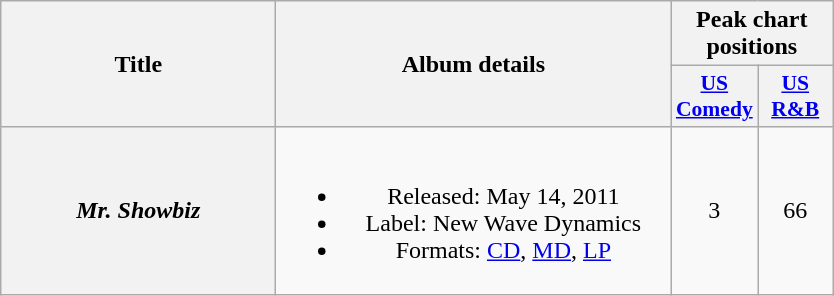<table class="wikitable plainrowheaders" style="text-align:center;">
<tr>
<th scope="col" rowspan="2" style="width:11em;">Title</th>
<th scope="col" rowspan="2" style="width:16em;">Album details</th>
<th scope="col" colspan="2">Peak chart positions</th>
</tr>
<tr>
<th style="width:3em;font-size:90%;"><a href='#'>US Comedy</a><br></th>
<th style="width:3em;font-size:90%;"><a href='#'>US R&B</a><br></th>
</tr>
<tr>
<th scope="row"><em>Mr. Showbiz</em></th>
<td><br><ul><li>Released: May 14, 2011</li><li>Label: New Wave Dynamics</li><li>Formats: <a href='#'>CD</a>, <a href='#'>MD</a>, <a href='#'>LP</a></li></ul></td>
<td>3</td>
<td>66</td>
</tr>
</table>
